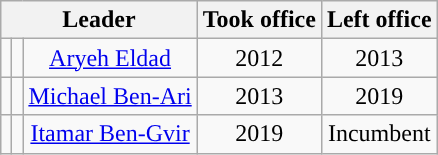<table class="wikitable" style="text-align: center;">
<tr>
<th colspan="3">Leader</th>
<th>Took office</th>
<th>Left office</th>
</tr>
<tr>
<td style="background: "></td>
<td></td>
<td><a href='#'>Aryeh Eldad</a></td>
<td>2012</td>
<td>2013</td>
</tr>
<tr>
<td style="background: "></td>
<td></td>
<td><a href='#'>Michael Ben-Ari</a></td>
<td>2013</td>
<td>2019</td>
</tr>
<tr>
<td style="background: "></td>
<td></td>
<td><a href='#'>Itamar Ben-Gvir</a></td>
<td>2019</td>
<td>Incumbent</td>
</tr>
</table>
